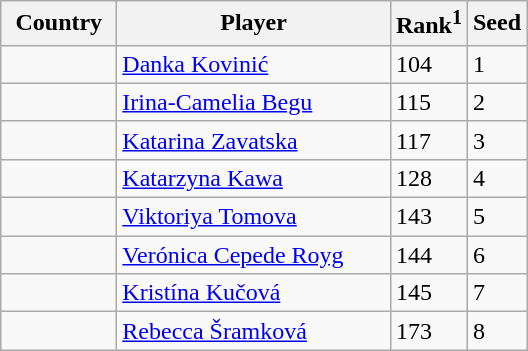<table class="sortable wikitable">
<tr>
<th width="70">Country</th>
<th width="175">Player</th>
<th>Rank<sup>1</sup></th>
<th>Seed</th>
</tr>
<tr>
<td></td>
<td><a href='#'>Danka Kovinić</a></td>
<td>104</td>
<td>1</td>
</tr>
<tr>
<td></td>
<td><a href='#'>Irina-Camelia Begu</a></td>
<td>115</td>
<td>2</td>
</tr>
<tr>
<td></td>
<td><a href='#'>Katarina Zavatska</a></td>
<td>117</td>
<td>3</td>
</tr>
<tr>
<td></td>
<td><a href='#'>Katarzyna Kawa</a></td>
<td>128</td>
<td>4</td>
</tr>
<tr>
<td></td>
<td><a href='#'>Viktoriya Tomova</a></td>
<td>143</td>
<td>5</td>
</tr>
<tr>
<td></td>
<td><a href='#'>Verónica Cepede Royg</a></td>
<td>144</td>
<td>6</td>
</tr>
<tr>
<td></td>
<td><a href='#'>Kristína Kučová</a></td>
<td>145</td>
<td>7</td>
</tr>
<tr>
<td></td>
<td><a href='#'>Rebecca Šramková</a></td>
<td>173</td>
<td>8</td>
</tr>
</table>
